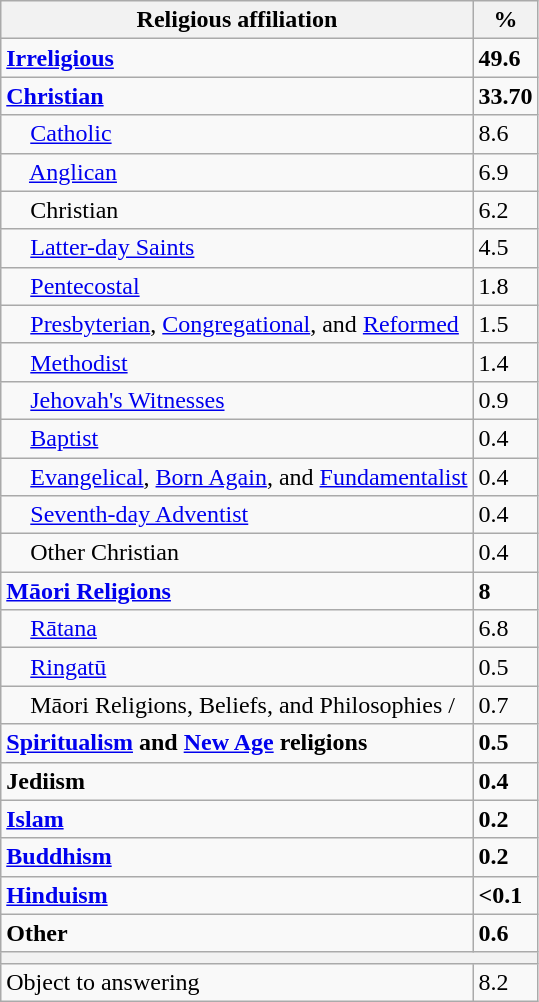<table class=wikitable style="text-align:left;">
<tr>
<th>Religious affiliation</th>
<th>%</th>
</tr>
<tr>
<td><strong><a href='#'>Irreligious</a></strong></td>
<td><strong>49.6</strong></td>
</tr>
<tr>
<td><strong><a href='#'>Christian</a></strong></td>
<td><strong>33.70</strong></td>
</tr>
<tr>
<td> <a href='#'>Catholic</a></td>
<td>8.6</td>
</tr>
<tr>
<td> <a href='#'>Anglican</a></td>
<td>6.9</td>
</tr>
<tr>
<td> Christian </td>
<td>6.2</td>
</tr>
<tr>
<td> <a href='#'>Latter-day Saints</a></td>
<td>4.5</td>
</tr>
<tr>
<td> <a href='#'>Pentecostal</a> </td>
<td>1.8</td>
</tr>
<tr>
<td> <a href='#'>Presbyterian</a>, <a href='#'>Congregational</a>, and <a href='#'>Reformed</a></td>
<td>1.5</td>
</tr>
<tr>
<td> <a href='#'>Methodist</a> </td>
<td>1.4</td>
</tr>
<tr>
<td> <a href='#'>Jehovah's Witnesses</a></td>
<td>0.9</td>
</tr>
<tr>
<td> <a href='#'>Baptist</a> </td>
<td>0.4</td>
</tr>
<tr>
<td> <a href='#'>Evangelical</a>, <a href='#'>Born Again</a>, and <a href='#'>Fundamentalist</a></td>
<td>0.4</td>
</tr>
<tr>
<td> <a href='#'>Seventh-day Adventist</a></td>
<td>0.4</td>
</tr>
<tr>
<td> Other Christian</td>
<td>0.4</td>
</tr>
<tr>
<td><strong><a href='#'>Māori Religions</a></strong></td>
<td><strong>8</strong></td>
</tr>
<tr>
<td> <a href='#'>Rātana</a></td>
<td>6.8</td>
</tr>
<tr>
<td> <a href='#'>Ringatū</a></td>
<td>0.5</td>
</tr>
<tr>
<td> Māori Religions, Beliefs, and Philosophies /</td>
<td>0.7</td>
</tr>
<tr>
<td><strong><a href='#'>Spiritualism</a> and <a href='#'>New Age</a> religions</strong></td>
<td><strong>0.5</strong></td>
</tr>
<tr>
<td><strong>Jediism</strong></td>
<td><strong>0.4</strong></td>
</tr>
<tr>
<td><strong><a href='#'>Islam</a></strong></td>
<td><strong>0.2</strong></td>
</tr>
<tr>
<td><strong><a href='#'>Buddhism</a></strong></td>
<td><strong>0.2</strong></td>
</tr>
<tr>
<td><strong><a href='#'>Hinduism</a></strong></td>
<td><strong><0.1</strong></td>
</tr>
<tr>
<td><strong>Other</strong></td>
<td><strong>0.6</strong></td>
</tr>
<tr>
<th colspan=3></th>
</tr>
<tr>
<td>Object to answering</td>
<td>8.2</td>
</tr>
</table>
